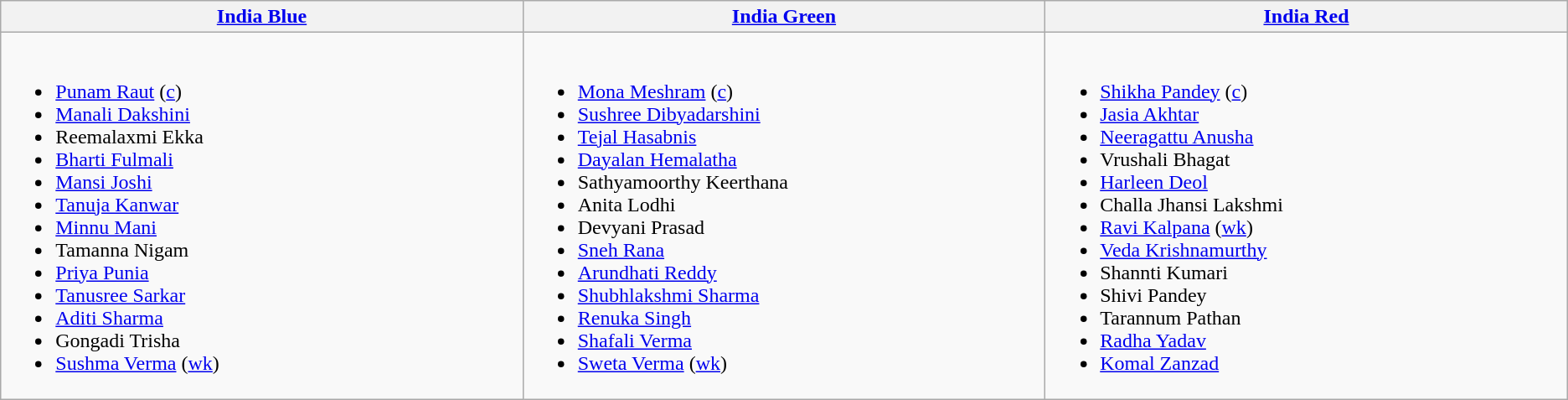<table class="wikitable">
<tr>
<th style="width:15%;"><a href='#'>India Blue</a></th>
<th style="width:15%;"><a href='#'>India Green</a></th>
<th style="width:15%;"><a href='#'>India Red</a></th>
</tr>
<tr style="vertical-align:top">
<td><br><ul><li><a href='#'>Punam Raut</a> (<a href='#'>c</a>)</li><li><a href='#'>Manali Dakshini</a></li><li>Reemalaxmi Ekka</li><li><a href='#'>Bharti Fulmali</a></li><li><a href='#'>Mansi Joshi</a></li><li><a href='#'>Tanuja Kanwar</a></li><li><a href='#'>Minnu Mani</a></li><li>Tamanna Nigam</li><li><a href='#'>Priya Punia</a></li><li><a href='#'>Tanusree Sarkar</a></li><li><a href='#'>Aditi Sharma</a></li><li>Gongadi Trisha</li><li><a href='#'>Sushma Verma</a> (<a href='#'>wk</a>)</li></ul></td>
<td><br><ul><li><a href='#'>Mona Meshram</a> (<a href='#'>c</a>)</li><li><a href='#'>Sushree Dibyadarshini</a></li><li><a href='#'>Tejal Hasabnis</a></li><li><a href='#'>Dayalan Hemalatha</a></li><li>Sathyamoorthy Keerthana</li><li>Anita Lodhi</li><li>Devyani Prasad</li><li><a href='#'>Sneh Rana</a></li><li><a href='#'>Arundhati Reddy</a></li><li><a href='#'>Shubhlakshmi Sharma</a></li><li><a href='#'>Renuka Singh</a></li><li><a href='#'>Shafali Verma</a></li><li><a href='#'>Sweta Verma</a> (<a href='#'>wk</a>)</li></ul></td>
<td><br><ul><li><a href='#'>Shikha Pandey</a> (<a href='#'>c</a>)</li><li><a href='#'>Jasia Akhtar</a></li><li><a href='#'>Neeragattu Anusha</a></li><li>Vrushali Bhagat</li><li><a href='#'>Harleen Deol</a></li><li>Challa Jhansi Lakshmi</li><li><a href='#'>Ravi Kalpana</a> (<a href='#'>wk</a>)</li><li><a href='#'>Veda Krishnamurthy</a></li><li>Shannti Kumari</li><li>Shivi Pandey</li><li>Tarannum Pathan</li><li><a href='#'>Radha Yadav</a></li><li><a href='#'>Komal Zanzad</a></li></ul></td>
</tr>
</table>
